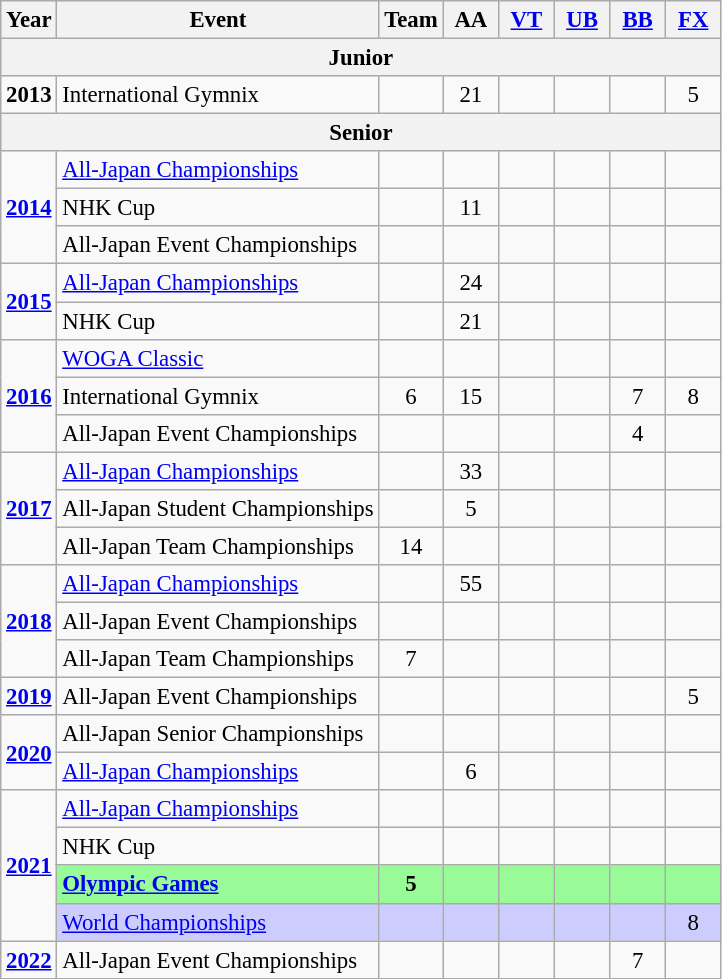<table class="wikitable" style="text-align:center; font-size:95%;">
<tr>
<th align="center">Year</th>
<th align="center">Event</th>
<th style="width:30px;">Team</th>
<th style="width:30px;">AA</th>
<th style="width:30px;"><a href='#'>VT</a></th>
<th style="width:30px;"><a href='#'>UB</a></th>
<th style="width:30px;"><a href='#'>BB</a></th>
<th style="width:30px;"><a href='#'>FX</a></th>
</tr>
<tr>
<th colspan="8"><strong>Junior</strong></th>
</tr>
<tr>
<td><strong>2013</strong></td>
<td align=left>International Gymnix</td>
<td></td>
<td>21</td>
<td></td>
<td></td>
<td></td>
<td>5</td>
</tr>
<tr>
<th colspan="8"><strong>Senior</strong></th>
</tr>
<tr>
<td rowspan=3><strong><a href='#'>2014</a></strong></td>
<td align=left><a href='#'>All-Japan Championships</a></td>
<td></td>
<td></td>
<td></td>
<td></td>
<td></td>
<td></td>
</tr>
<tr>
<td align=left>NHK Cup</td>
<td></td>
<td>11</td>
<td></td>
<td></td>
<td></td>
<td></td>
</tr>
<tr>
<td align=left>All-Japan Event Championships</td>
<td></td>
<td></td>
<td></td>
<td></td>
<td></td>
<td></td>
</tr>
<tr>
<td rowspan=2><strong><a href='#'>2015</a></strong></td>
<td align=left><a href='#'>All-Japan Championships</a></td>
<td></td>
<td>24</td>
<td></td>
<td></td>
<td></td>
<td></td>
</tr>
<tr>
<td align=left>NHK Cup</td>
<td></td>
<td>21</td>
<td></td>
<td></td>
<td></td>
<td></td>
</tr>
<tr>
<td rowspan=3><strong><a href='#'>2016</a></strong></td>
<td align=left><a href='#'>WOGA Classic</a></td>
<td></td>
<td></td>
<td></td>
<td></td>
<td></td>
<td></td>
</tr>
<tr>
<td align=left>International Gymnix</td>
<td>6</td>
<td>15</td>
<td></td>
<td></td>
<td>7</td>
<td>8</td>
</tr>
<tr>
<td align=left>All-Japan Event Championships</td>
<td></td>
<td></td>
<td></td>
<td></td>
<td>4</td>
<td></td>
</tr>
<tr>
<td rowspan=3><strong><a href='#'>2017</a></strong></td>
<td align=left><a href='#'>All-Japan Championships</a></td>
<td></td>
<td>33</td>
<td></td>
<td></td>
<td></td>
<td></td>
</tr>
<tr>
<td align=left>All-Japan Student Championships</td>
<td></td>
<td>5</td>
<td></td>
<td></td>
<td></td>
<td></td>
</tr>
<tr>
<td align=left>All-Japan Team Championships</td>
<td>14</td>
<td></td>
<td></td>
<td></td>
<td></td>
<td></td>
</tr>
<tr>
<td rowspan=3><strong><a href='#'>2018</a></strong></td>
<td align=left><a href='#'>All-Japan Championships</a></td>
<td></td>
<td>55</td>
<td></td>
<td></td>
<td></td>
<td></td>
</tr>
<tr>
<td align=left>All-Japan Event Championships</td>
<td></td>
<td></td>
<td></td>
<td></td>
<td></td>
<td></td>
</tr>
<tr>
<td align=left>All-Japan Team Championships</td>
<td>7</td>
<td></td>
<td></td>
<td></td>
<td></td>
<td></td>
</tr>
<tr>
<td><strong><a href='#'>2019</a></strong></td>
<td align=left>All-Japan Event Championships</td>
<td></td>
<td></td>
<td></td>
<td></td>
<td></td>
<td>5</td>
</tr>
<tr>
<td rowspan=2><strong><a href='#'>2020</a></strong></td>
<td align=left>All-Japan Senior Championships</td>
<td></td>
<td></td>
<td></td>
<td></td>
<td></td>
<td></td>
</tr>
<tr>
<td align=left><a href='#'>All-Japan Championships</a></td>
<td></td>
<td>6</td>
<td></td>
<td></td>
<td></td>
<td></td>
</tr>
<tr>
<td rowspan=4><strong><a href='#'>2021</a></strong></td>
<td align=left><a href='#'>All-Japan Championships</a></td>
<td></td>
<td></td>
<td></td>
<td></td>
<td></td>
<td></td>
</tr>
<tr>
<td align=left>NHK Cup</td>
<td></td>
<td></td>
<td></td>
<td></td>
<td></td>
<td></td>
</tr>
<tr bgcolor=98FB98>
<td align=left><strong><a href='#'>Olympic Games</a></strong></td>
<td><strong>5</strong></td>
<td></td>
<td></td>
<td></td>
<td></td>
<td></td>
</tr>
<tr bgcolor=#CCCCFF>
<td align=left><a href='#'>World Championships</a></td>
<td></td>
<td></td>
<td></td>
<td></td>
<td></td>
<td>8</td>
</tr>
<tr>
<td><strong><a href='#'>2022</a></strong></td>
<td align=left>All-Japan Event Championships</td>
<td></td>
<td></td>
<td></td>
<td></td>
<td>7</td>
<td></td>
</tr>
</table>
